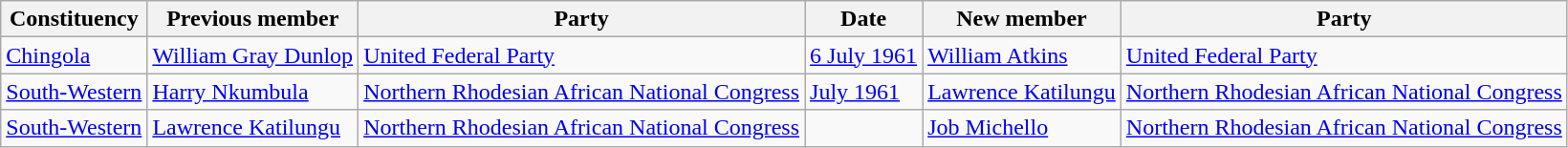<table class="wikitable sortable">
<tr>
<th>Constituency</th>
<th>Previous member</th>
<th>Party</th>
<th>Date</th>
<th>New member</th>
<th>Party</th>
</tr>
<tr>
<td><a href='#'>Chingola</a></td>
<td><a href='#'>William Gray Dunlop</a></td>
<td><a href='#'>United Federal Party</a></td>
<td><a href='#'>6 July 1961</a></td>
<td><a href='#'>William Atkins</a></td>
<td><a href='#'>United Federal Party</a></td>
</tr>
<tr>
<td><a href='#'>South-Western</a></td>
<td><a href='#'>Harry Nkumbula</a></td>
<td><a href='#'>Northern Rhodesian African National Congress</a></td>
<td><a href='#'>July 1961</a></td>
<td><a href='#'>Lawrence Katilungu</a></td>
<td><a href='#'>Northern Rhodesian African National Congress</a></td>
</tr>
<tr>
<td><a href='#'>South-Western</a></td>
<td><a href='#'>Lawrence Katilungu</a></td>
<td><a href='#'>Northern Rhodesian African National Congress</a></td>
<td></td>
<td><a href='#'>Job Michello</a></td>
<td><a href='#'>Northern Rhodesian African National Congress</a></td>
</tr>
</table>
